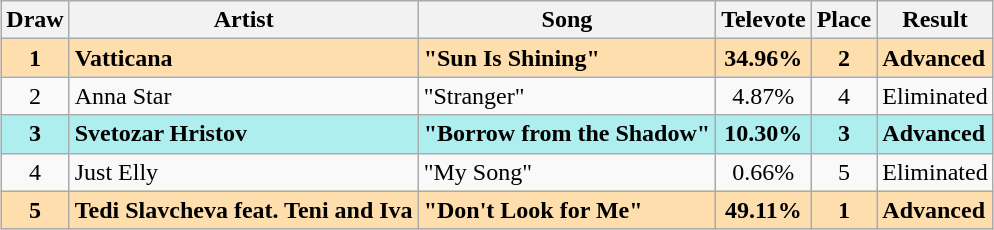<table class="sortable wikitable" style="margin: 1em auto 1em auto; text-align:center">
<tr>
<th>Draw</th>
<th>Artist</th>
<th>Song</th>
<th>Televote</th>
<th>Place</th>
<th>Result</th>
</tr>
<tr style="font-weight:bold; background:navajowhite;">
<td>1</td>
<td align="left">Vatticana</td>
<td align="left">"Sun Is Shining"</td>
<td>34.96%</td>
<td>2</td>
<td align="left">Advanced</td>
</tr>
<tr>
<td>2</td>
<td align="left">Anna Star</td>
<td align="left">"Stranger"</td>
<td>4.87%</td>
<td>4</td>
<td align="left">Eliminated</td>
</tr>
<tr style="font-weight:bold; background:paleturquoise;">
<td>3</td>
<td align="left">Svetozar Hristov</td>
<td align="left">"Borrow from the Shadow"</td>
<td>10.30%</td>
<td>3</td>
<td align="left">Advanced</td>
</tr>
<tr>
<td>4</td>
<td align="left">Just Elly</td>
<td align="left">"My Song"</td>
<td>0.66%</td>
<td>5</td>
<td align="left">Eliminated</td>
</tr>
<tr style="font-weight:bold; background:navajowhite;">
<td>5</td>
<td align="left">Tedi Slavcheva feat. Teni and Iva</td>
<td align="left">"Don't Look for Me"</td>
<td>49.11%</td>
<td>1</td>
<td align="left">Advanced</td>
</tr>
</table>
